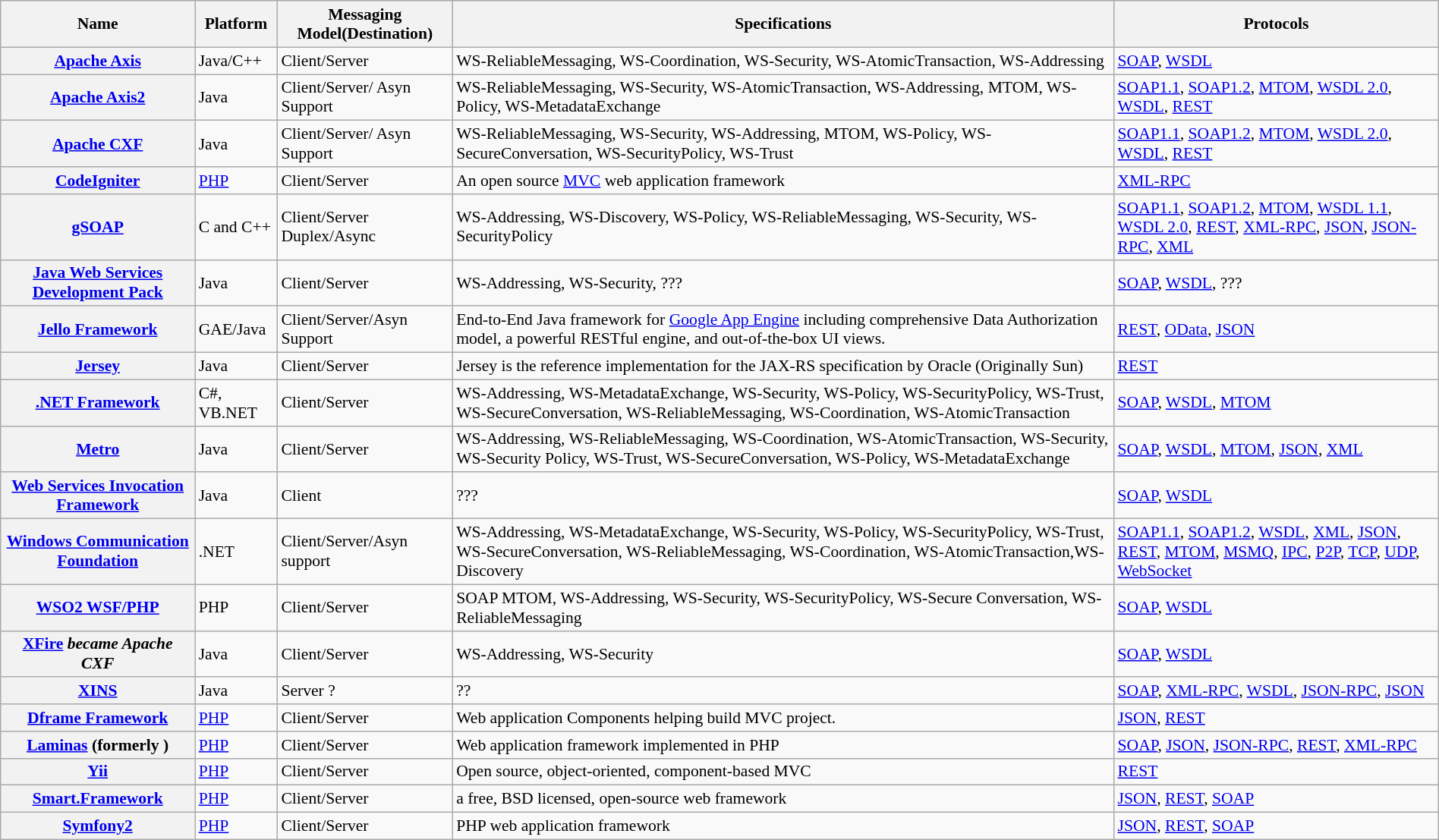<table class="wikitable sortable" style="font-size: 90%; width: 100%">
<tr>
<th>Name</th>
<th>Platform</th>
<th>Messaging Model(Destination)</th>
<th>Specifications</th>
<th>Protocols</th>
</tr>
<tr>
<th><a href='#'>Apache Axis</a></th>
<td>Java/C++</td>
<td>Client/Server</td>
<td>WS-ReliableMessaging, WS-Coordination, WS-Security, WS-AtomicTransaction, WS-Addressing</td>
<td><a href='#'>SOAP</a>, <a href='#'>WSDL</a></td>
</tr>
<tr>
<th><a href='#'>Apache Axis2</a></th>
<td>Java</td>
<td>Client/Server/ Asyn Support</td>
<td>WS-ReliableMessaging, WS-Security, WS-AtomicTransaction, WS-Addressing, MTOM, WS-Policy, WS-MetadataExchange</td>
<td><a href='#'> SOAP1.1</a>, <a href='#'> SOAP1.2</a>, <a href='#'>MTOM</a>, <a href='#'>WSDL 2.0</a>, <a href='#'>WSDL</a>, <a href='#'>REST</a></td>
</tr>
<tr>
<th><a href='#'>Apache CXF</a></th>
<td>Java</td>
<td>Client/Server/ Asyn Support</td>
<td>WS-ReliableMessaging, WS-Security, WS-Addressing, MTOM, WS-Policy, WS-SecureConversation, WS-SecurityPolicy, WS-Trust</td>
<td><a href='#'> SOAP1.1</a>, <a href='#'> SOAP1.2</a>, <a href='#'>MTOM</a>, <a href='#'>WSDL 2.0</a>, <a href='#'>WSDL</a>, <a href='#'>REST</a></td>
</tr>
<tr>
<th><a href='#'>CodeIgniter</a></th>
<td><a href='#'>PHP</a></td>
<td>Client/Server</td>
<td>An open source <a href='#'> MVC</a> web application framework</td>
<td><a href='#'>XML-RPC</a></td>
</tr>
<tr>
<th><a href='#'>gSOAP</a></th>
<td>C and C++</td>
<td>Client/Server Duplex/Async</td>
<td>WS-Addressing, WS-Discovery, WS-Policy, WS-ReliableMessaging, WS-Security, WS-SecurityPolicy</td>
<td><a href='#'> SOAP1.1</a>, <a href='#'> SOAP1.2</a>, <a href='#'>MTOM</a>, <a href='#'> WSDL 1.1</a>, <a href='#'> WSDL 2.0</a>, <a href='#'>REST</a>, <a href='#'>XML-RPC</a>, <a href='#'>JSON</a>, <a href='#'>JSON-RPC</a>, <a href='#'>XML</a></td>
</tr>
<tr>
<th><a href='#'>Java Web Services Development Pack</a></th>
<td>Java</td>
<td>Client/Server</td>
<td>WS-Addressing, WS-Security, ???</td>
<td><a href='#'>SOAP</a>, <a href='#'>WSDL</a>, ???</td>
</tr>
<tr>
<th><a href='#'>Jello Framework</a></th>
<td>GAE/Java</td>
<td>Client/Server/Asyn Support</td>
<td>End-to-End Java framework for <a href='#'>Google App Engine</a> including comprehensive Data Authorization model, a powerful RESTful engine, and out-of-the-box UI views.</td>
<td><a href='#'>REST</a>, <a href='#'>OData</a>, <a href='#'>JSON</a></td>
</tr>
<tr>
<th><a href='#'>Jersey</a></th>
<td>Java</td>
<td>Client/Server</td>
<td>Jersey is the reference implementation for the JAX-RS specification by Oracle (Originally Sun)</td>
<td><a href='#'>REST</a></td>
</tr>
<tr>
<th><a href='#'>.NET Framework</a></th>
<td>C#, VB.NET</td>
<td>Client/Server</td>
<td>WS-Addressing, WS-MetadataExchange, WS-Security, WS-Policy, WS-SecurityPolicy, WS-Trust, WS-SecureConversation, WS-ReliableMessaging, WS-Coordination, WS-AtomicTransaction</td>
<td><a href='#'>SOAP</a>, <a href='#'>WSDL</a>, <a href='#'>MTOM</a></td>
</tr>
<tr>
<th><a href='#'>Metro</a></th>
<td>Java</td>
<td>Client/Server</td>
<td>WS-Addressing, WS-ReliableMessaging, WS-Coordination, WS-AtomicTransaction, WS-Security, WS-Security Policy, WS-Trust, WS-SecureConversation, WS-Policy, WS-MetadataExchange</td>
<td><a href='#'>SOAP</a>, <a href='#'>WSDL</a>, <a href='#'>MTOM</a>, <a href='#'>JSON</a>, <a href='#'>XML</a></td>
</tr>
<tr>
<th><a href='#'>Web Services Invocation Framework</a></th>
<td>Java</td>
<td>Client</td>
<td>???</td>
<td><a href='#'>SOAP</a>, <a href='#'>WSDL</a></td>
</tr>
<tr>
<th><a href='#'>Windows Communication Foundation</a></th>
<td>.NET</td>
<td>Client/Server/Asyn support</td>
<td>WS-Addressing, WS-MetadataExchange, WS-Security, WS-Policy, WS-SecurityPolicy, WS-Trust, WS-SecureConversation, WS-ReliableMessaging, WS-Coordination, WS-AtomicTransaction,WS-Discovery</td>
<td><a href='#'>SOAP1.1</a>, <a href='#'>SOAP1.2</a>, <a href='#'>WSDL</a>, <a href='#'>XML</a>, <a href='#'>JSON</a>, <a href='#'>REST</a>, <a href='#'>MTOM</a>, <a href='#'>MSMQ</a>, <a href='#'>IPC</a>, <a href='#'>P2P</a>, <a href='#'>TCP</a>, <a href='#'>UDP</a>, <a href='#'>WebSocket</a></td>
</tr>
<tr>
<th><a href='#'>WSO2 WSF/PHP</a></th>
<td>PHP</td>
<td>Client/Server</td>
<td>SOAP MTOM, WS-Addressing, WS-Security, WS-SecurityPolicy, WS-Secure Conversation, WS-ReliableMessaging</td>
<td><a href='#'>SOAP</a>, <a href='#'>WSDL</a></td>
</tr>
<tr>
<th><a href='#'>XFire</a> <em>became Apache CXF</em></th>
<td>Java</td>
<td>Client/Server</td>
<td>WS-Addressing, WS-Security</td>
<td><a href='#'>SOAP</a>, <a href='#'>WSDL</a></td>
</tr>
<tr>
<th><a href='#'>XINS</a></th>
<td>Java</td>
<td>Server ?</td>
<td>??</td>
<td><a href='#'>SOAP</a>, <a href='#'>XML-RPC</a>, <a href='#'>WSDL</a>, <a href='#'>JSON-RPC</a>, <a href='#'>JSON</a></td>
</tr>
<tr>
<th><a href='#'>Dframe Framework</a></th>
<td><a href='#'>PHP</a></td>
<td>Client/Server</td>
<td>Web application Components helping build MVC project.</td>
<td><a href='#'>JSON</a>, <a href='#'>REST</a></td>
</tr>
<tr>
<th><a href='#'>Laminas</a> (formerly )</th>
<td><a href='#'>PHP</a></td>
<td>Client/Server</td>
<td>Web application framework implemented in PHP</td>
<td><a href='#'>SOAP</a>, <a href='#'>JSON</a>, <a href='#'>JSON-RPC</a>, <a href='#'>REST</a>, <a href='#'>XML-RPC</a></td>
</tr>
<tr>
<th><a href='#'>Yii</a></th>
<td><a href='#'>PHP</a></td>
<td>Client/Server</td>
<td>Open source, object-oriented, component-based MVC</td>
<td><a href='#'>REST</a></td>
</tr>
<tr>
<th><a href='#'>Smart.Framework</a></th>
<td><a href='#'>PHP</a></td>
<td>Client/Server</td>
<td>a free, BSD licensed, open-source web framework</td>
<td><a href='#'>JSON</a>, <a href='#'>REST</a>, <a href='#'>SOAP</a></td>
</tr>
<tr>
<th><a href='#'>Symfony2</a></th>
<td><a href='#'>PHP</a></td>
<td>Client/Server</td>
<td>PHP web application framework</td>
<td><a href='#'>JSON</a>, <a href='#'>REST</a>, <a href='#'>SOAP</a></td>
</tr>
</table>
